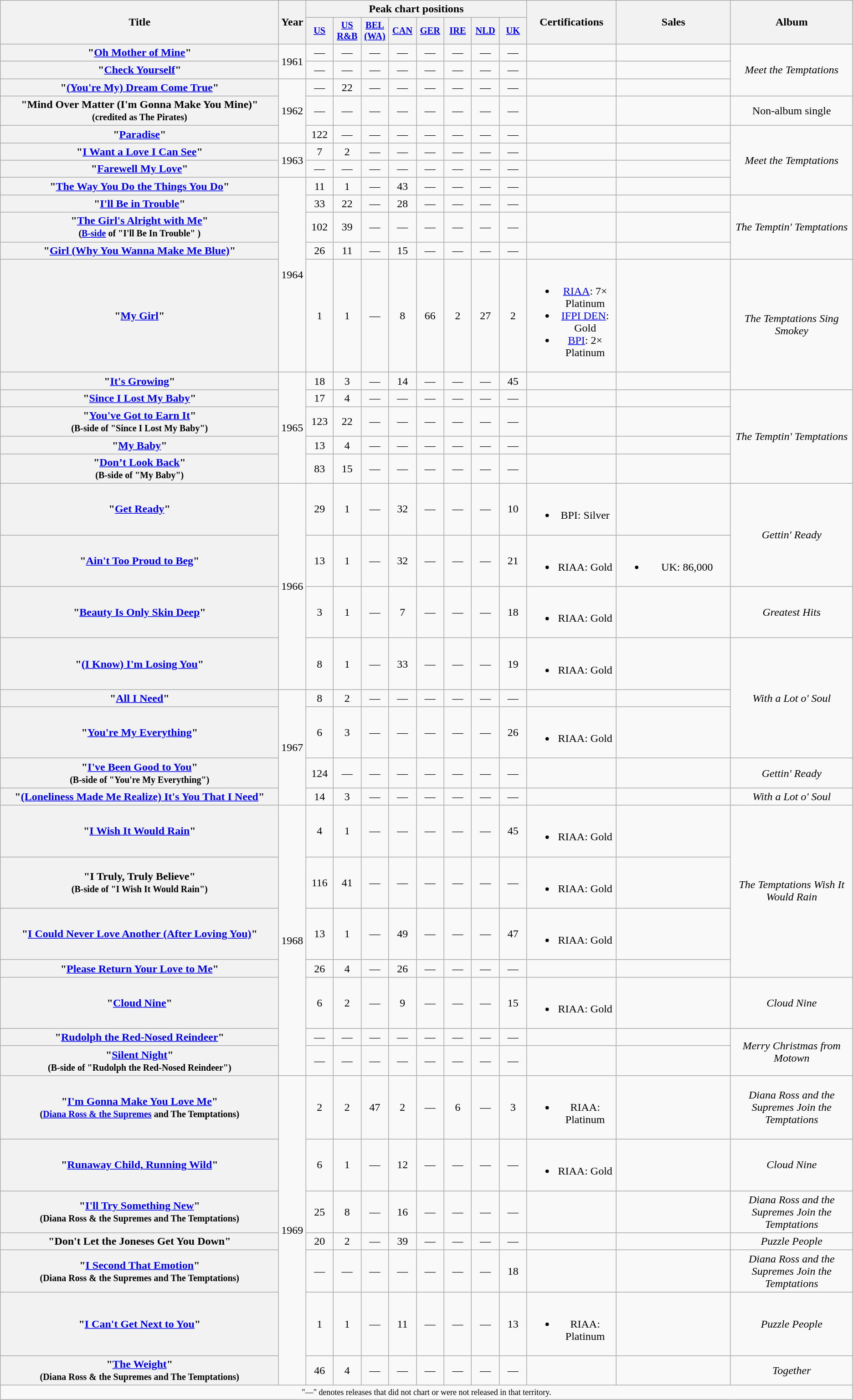<table class="wikitable plainrowheaders" style="text-align:center;">
<tr>
<th scope="col" rowspan="2" style="width:25em;">Title</th>
<th scope="col" rowspan="2">Year</th>
<th scope="col" colspan="8">Peak chart positions</th>
<th scope="col" rowspan="2">Certifications</th>
<th scope="col" rowspan="2" style="width:10em;">Sales</th>
<th scope="col" rowspan="2">Album</th>
</tr>
<tr>
<th scope="col" style="width:2.5em;font-size:85%"><a href='#'>US</a><br></th>
<th scope="col" style="width:2.5em;font-size:85%"><a href='#'>US<br>R&B</a><br></th>
<th scope="col" style="width:2.5em;font-size:85%"><a href='#'>BEL<br>(WA)</a><br></th>
<th scope="col" style="width:2.5em;font-size:85%"><a href='#'>CAN</a><br></th>
<th scope="col" style="width:2.5em;font-size:85%"><a href='#'>GER</a><br></th>
<th scope="col" style="width:2.5em;font-size:85%"><a href='#'>IRE</a><br></th>
<th scope="col" style="width:2.5em;font-size:85%"><a href='#'>NLD</a><br></th>
<th scope="col" style="width:2.5em;font-size:85%"><a href='#'>UK</a><br></th>
</tr>
<tr>
<th scope="row">"<a href='#'>Oh Mother of Mine</a>"</th>
<td rowspan="2">1961</td>
<td>—</td>
<td>—</td>
<td>—</td>
<td>—</td>
<td>—</td>
<td>—</td>
<td>—</td>
<td>—</td>
<td></td>
<td></td>
<td rowspan="3"><em>Meet the Temptations</em></td>
</tr>
<tr>
<th scope="row">"<a href='#'>Check Yourself</a>"</th>
<td>—</td>
<td>—</td>
<td>—</td>
<td>—</td>
<td>—</td>
<td>—</td>
<td>—</td>
<td>—</td>
<td></td>
<td></td>
</tr>
<tr>
<th scope="row">"<a href='#'>(You're My) Dream Come True</a>"</th>
<td rowspan="3">1962</td>
<td>—</td>
<td>22</td>
<td>—</td>
<td>—</td>
<td>—</td>
<td>—</td>
<td>—</td>
<td>—</td>
<td></td>
<td></td>
</tr>
<tr>
<th scope="row">"Mind Over Matter (I'm Gonna Make You Mine)"<br><small>(credited as The Pirates)</small></th>
<td>—</td>
<td>—</td>
<td>—</td>
<td>—</td>
<td>—</td>
<td>—</td>
<td>—</td>
<td>—</td>
<td></td>
<td></td>
<td>Non-album single</td>
</tr>
<tr>
<th scope="row">"<a href='#'>Paradise</a>"</th>
<td>122</td>
<td>—</td>
<td>—</td>
<td>—</td>
<td>—</td>
<td>—</td>
<td>—</td>
<td>—</td>
<td></td>
<td></td>
<td rowspan="4"><em>Meet the Temptations</em></td>
</tr>
<tr>
<th scope="row">"<a href='#'>I Want a Love I Can See</a>"</th>
<td rowspan="2">1963</td>
<td>7</td>
<td>2</td>
<td>—</td>
<td>—</td>
<td>—</td>
<td>—</td>
<td>—</td>
<td>—</td>
<td></td>
<td></td>
</tr>
<tr>
<th scope="row">"<a href='#'>Farewell My Love</a>"</th>
<td>—</td>
<td>—</td>
<td>—</td>
<td>—</td>
<td>—</td>
<td>—</td>
<td>—</td>
<td>—</td>
<td></td>
<td></td>
</tr>
<tr>
<th scope="row">"<a href='#'>The Way You Do the Things You Do</a>"</th>
<td rowspan="5">1964</td>
<td>11</td>
<td>1</td>
<td>—</td>
<td>43</td>
<td>—</td>
<td>—</td>
<td>—</td>
<td>—</td>
<td></td>
<td></td>
</tr>
<tr>
<th scope="row">"<a href='#'>I'll Be in Trouble</a>"</th>
<td>33</td>
<td>22</td>
<td>—</td>
<td>28</td>
<td>—</td>
<td>—</td>
<td>—</td>
<td>—</td>
<td></td>
<td></td>
<td rowspan="3"><em>The Temptin' Temptations</em></td>
</tr>
<tr>
<th scope="row">"<a href='#'>The Girl's Alright with Me</a>"<br><small>(<a href='#'>B-side</a> of "I'll Be In Trouble" )</small></th>
<td>102</td>
<td>39</td>
<td>—</td>
<td>—</td>
<td>—</td>
<td>—</td>
<td>—</td>
<td>—</td>
<td></td>
<td></td>
</tr>
<tr>
<th scope="row">"<a href='#'>Girl (Why You Wanna Make Me Blue)</a>"</th>
<td>26</td>
<td>11</td>
<td>—</td>
<td>15</td>
<td>—</td>
<td>—</td>
<td>—</td>
<td>—</td>
<td></td>
<td></td>
</tr>
<tr>
<th scope="row">"<a href='#'>My Girl</a>" </th>
<td>1</td>
<td>1</td>
<td>—</td>
<td>8</td>
<td>66</td>
<td>2</td>
<td>27</td>
<td>2</td>
<td><br><ul><li><a href='#'>RIAA</a>: 7×  Platinum</li><li><a href='#'>IFPI DEN</a>: Gold</li><li><a href='#'>BPI</a>: 2× Platinum</li></ul></td>
<td></td>
<td rowspan="2"><em>The Temptations Sing Smokey</em></td>
</tr>
<tr>
<th scope="row">"<a href='#'>It's Growing</a>"</th>
<td rowspan="5">1965</td>
<td>18</td>
<td>3</td>
<td>—</td>
<td>14</td>
<td>—</td>
<td>—</td>
<td>—</td>
<td>45</td>
<td></td>
<td></td>
</tr>
<tr>
<th scope="row">"<a href='#'>Since I Lost My Baby</a>"</th>
<td>17</td>
<td>4</td>
<td>—</td>
<td>—</td>
<td>—</td>
<td>—</td>
<td>—</td>
<td>—</td>
<td></td>
<td></td>
<td rowspan="4"><em>The Temptin' Temptations</em></td>
</tr>
<tr>
<th scope="row">"<a href='#'>You've Got to Earn It</a>"<br><small>(B-side of "Since I Lost My Baby")</small></th>
<td>123</td>
<td>22</td>
<td>—</td>
<td>—</td>
<td>—</td>
<td>—</td>
<td>—</td>
<td>—</td>
<td></td>
<td></td>
</tr>
<tr>
<th scope="row">"<a href='#'>My Baby</a>"</th>
<td>13</td>
<td>4</td>
<td>—</td>
<td>—</td>
<td>—</td>
<td>—</td>
<td>—</td>
<td>—</td>
<td></td>
</tr>
<tr>
<th scope="row">"<a href='#'>Don’t Look Back</a>"<br><small>(B-side of "My Baby")</small></th>
<td>83</td>
<td>15</td>
<td>—</td>
<td>—</td>
<td>—</td>
<td>—</td>
<td>—</td>
<td>—</td>
<td></td>
<td></td>
</tr>
<tr>
<th scope="row">"<a href='#'>Get Ready</a>"</th>
<td rowspan="4">1966</td>
<td>29</td>
<td>1</td>
<td>—</td>
<td>32</td>
<td>—</td>
<td>—</td>
<td>—</td>
<td>10</td>
<td><br><ul><li>BPI: Silver</li></ul></td>
<td></td>
<td rowspan="2"><em>Gettin' Ready</em></td>
</tr>
<tr>
<th scope="row">"<a href='#'>Ain't Too Proud to Beg</a>"</th>
<td>13</td>
<td>1</td>
<td>—</td>
<td>32</td>
<td>—</td>
<td>—</td>
<td>—</td>
<td>21</td>
<td><br><ul><li>RIAA: Gold</li></ul></td>
<td><br><ul><li>UK: 86,000</li></ul></td>
</tr>
<tr>
<th scope="row">"<a href='#'>Beauty Is Only Skin Deep</a>"</th>
<td>3</td>
<td>1</td>
<td>—</td>
<td>7</td>
<td>—</td>
<td>—</td>
<td>—</td>
<td>18</td>
<td><br><ul><li>RIAA: Gold</li></ul></td>
<td></td>
<td><em>Greatest Hits</em></td>
</tr>
<tr>
<th scope="row">"<a href='#'>(I Know) I'm Losing You</a>"</th>
<td>8</td>
<td>1</td>
<td>—</td>
<td>33</td>
<td>—</td>
<td>—</td>
<td>—</td>
<td>19</td>
<td><br><ul><li>RIAA: Gold</li></ul></td>
<td></td>
<td rowspan="3"><em>With a Lot o' Soul</em></td>
</tr>
<tr>
<th scope="row">"<a href='#'>All I Need</a>"</th>
<td rowspan="4">1967</td>
<td>8</td>
<td>2</td>
<td>—</td>
<td>—</td>
<td>—</td>
<td>—</td>
<td>—</td>
<td>—</td>
<td></td>
<td></td>
</tr>
<tr>
<th scope="row">"<a href='#'>You're My Everything</a>"</th>
<td>6</td>
<td>3</td>
<td>—</td>
<td>—</td>
<td>—</td>
<td>—</td>
<td>—</td>
<td>26</td>
<td><br><ul><li>RIAA: Gold</li></ul></td>
<td></td>
</tr>
<tr>
<th scope="row">"<a href='#'>I've Been Good to You</a>"<br><small>(B-side of "You're My Everything")</small></th>
<td>124</td>
<td>—</td>
<td>—</td>
<td>—</td>
<td>—</td>
<td>—</td>
<td>—</td>
<td>—</td>
<td></td>
<td></td>
<td><em>Gettin' Ready</em></td>
</tr>
<tr>
<th scope="row">"<a href='#'>(Loneliness Made Me Realize) It's You That I Need</a>"</th>
<td>14</td>
<td>3</td>
<td>—</td>
<td>—</td>
<td>—</td>
<td>—</td>
<td>—</td>
<td>—</td>
<td></td>
<td></td>
<td><em>With a Lot o' Soul</em></td>
</tr>
<tr>
<th scope="row">"<a href='#'>I Wish It Would Rain</a>"</th>
<td rowspan="7">1968</td>
<td>4</td>
<td>1</td>
<td>—</td>
<td>—</td>
<td>—</td>
<td>—</td>
<td>—</td>
<td>45</td>
<td><br><ul><li>RIAA: Gold</li></ul></td>
<td></td>
<td rowspan="4"><em>The Temptations Wish It Would Rain</em></td>
</tr>
<tr>
<th scope="row">"I Truly, Truly Believe"<br><small>(B-side of "I Wish It Would Rain")</small></th>
<td>116</td>
<td>41</td>
<td>—</td>
<td>—</td>
<td>—</td>
<td>—</td>
<td>—</td>
<td>—</td>
<td><br><ul><li>RIAA: Gold</li></ul></td>
<td></td>
</tr>
<tr>
<th scope="row">"<a href='#'>I Could Never Love Another (After Loving You)</a>"</th>
<td>13</td>
<td>1</td>
<td>—</td>
<td>49</td>
<td>—</td>
<td>—</td>
<td>—</td>
<td>47</td>
<td><br><ul><li>RIAA: Gold</li></ul></td>
<td></td>
</tr>
<tr>
<th scope="row">"<a href='#'>Please Return Your Love to Me</a>"</th>
<td>26</td>
<td>4</td>
<td>—</td>
<td>26</td>
<td>—</td>
<td>—</td>
<td>—</td>
<td>—</td>
<td></td>
<td></td>
</tr>
<tr>
<th scope="row">"<a href='#'>Cloud Nine</a>"</th>
<td>6</td>
<td>2</td>
<td>—</td>
<td>9</td>
<td>—</td>
<td>—</td>
<td>—</td>
<td>15</td>
<td><br><ul><li>RIAA: Gold</li></ul></td>
<td></td>
<td><em>Cloud Nine</em></td>
</tr>
<tr>
<th scope="row">"<a href='#'>Rudolph the Red-Nosed Reindeer</a>"</th>
<td>—</td>
<td>—</td>
<td>—</td>
<td>—</td>
<td>—</td>
<td>—</td>
<td>—</td>
<td>—</td>
<td></td>
<td></td>
<td rowspan="2"><em>Merry Christmas from Motown</em></td>
</tr>
<tr>
<th scope="row">"<a href='#'>Silent Night</a>"<br><small>(B-side of "Rudolph the Red-Nosed Reindeer")</small></th>
<td>—</td>
<td>—</td>
<td>—</td>
<td>—</td>
<td>—</td>
<td>—</td>
<td>—</td>
<td>—</td>
<td></td>
<td></td>
</tr>
<tr>
<th scope="row">"<a href='#'>I'm Gonna Make You Love Me</a>"<br><small>(<a href='#'>Diana Ross & the Supremes</a> and The Temptations)</small></th>
<td rowspan="7">1969</td>
<td>2</td>
<td>2</td>
<td>47</td>
<td>2</td>
<td>—</td>
<td>6</td>
<td>—</td>
<td>3</td>
<td><br><ul><li>RIAA: Platinum</li></ul></td>
<td></td>
<td><em>Diana Ross and the Supremes Join the Temptations</em></td>
</tr>
<tr>
<th scope="row">"<a href='#'>Runaway Child, Running Wild</a>"</th>
<td>6</td>
<td>1</td>
<td>—</td>
<td>12</td>
<td>—</td>
<td>—</td>
<td>—</td>
<td>—</td>
<td><br><ul><li>RIAA: Gold</li></ul></td>
<td></td>
<td><em>Cloud Nine</em></td>
</tr>
<tr>
<th scope="row">"<a href='#'>I'll Try Something New</a>"<br><small>(Diana Ross & the Supremes and The Temptations)</small></th>
<td>25</td>
<td>8</td>
<td>—</td>
<td>16</td>
<td>—</td>
<td>—</td>
<td>—</td>
<td>—</td>
<td></td>
<td></td>
<td><em>Diana Ross and the Supremes Join the Temptations</em></td>
</tr>
<tr>
<th scope="row">"Don't Let the Joneses Get You Down"</th>
<td>20</td>
<td>2</td>
<td>—</td>
<td>39</td>
<td>—</td>
<td>—</td>
<td>—</td>
<td>—</td>
<td></td>
<td></td>
<td><em>Puzzle People</em></td>
</tr>
<tr>
<th scope="row">"<a href='#'>I Second That Emotion</a>"<br><small>(Diana Ross & the Supremes and The Temptations)</small></th>
<td>—</td>
<td>—</td>
<td>—</td>
<td>—</td>
<td>—</td>
<td>—</td>
<td>—</td>
<td>18</td>
<td></td>
<td></td>
<td><em>Diana Ross and the Supremes Join the Temptations</em></td>
</tr>
<tr>
<th scope="row">"<a href='#'>I Can't Get Next to You</a>"</th>
<td>1</td>
<td>1</td>
<td>—</td>
<td>11</td>
<td>—</td>
<td>—</td>
<td>—</td>
<td>13</td>
<td><br><ul><li>RIAA: Platinum</li></ul></td>
<td></td>
<td><em>Puzzle People</em></td>
</tr>
<tr>
<th scope="row">"<a href='#'>The Weight</a>"<br><small>(Diana Ross & the Supremes and The Temptations)</small></th>
<td>46</td>
<td>4</td>
<td>—</td>
<td>—</td>
<td>—</td>
<td>—</td>
<td>—</td>
<td>—</td>
<td></td>
<td></td>
<td><em>Together</em></td>
</tr>
<tr>
<td colspan="14" style="text-align:center; font-size:9pt;">"—" denotes releases that did not chart or were not released in that territory.</td>
</tr>
</table>
